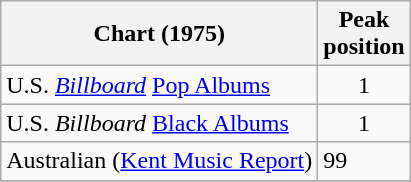<table class="wikitable">
<tr>
<th align="left">Chart (1975)</th>
<th align="center">Peak<br>position</th>
</tr>
<tr>
<td align="left">U.S. <em><a href='#'>Billboard</a></em> <a href='#'>Pop Albums</a></td>
<td align="center">1</td>
</tr>
<tr>
<td align="left">U.S. <em>Billboard</em> <a href='#'>Black Albums</a></td>
<td align="center">1</td>
</tr>
<tr>
<td>Australian (<a href='#'>Kent Music Report</a>)</td>
<td>99</td>
</tr>
<tr>
</tr>
</table>
